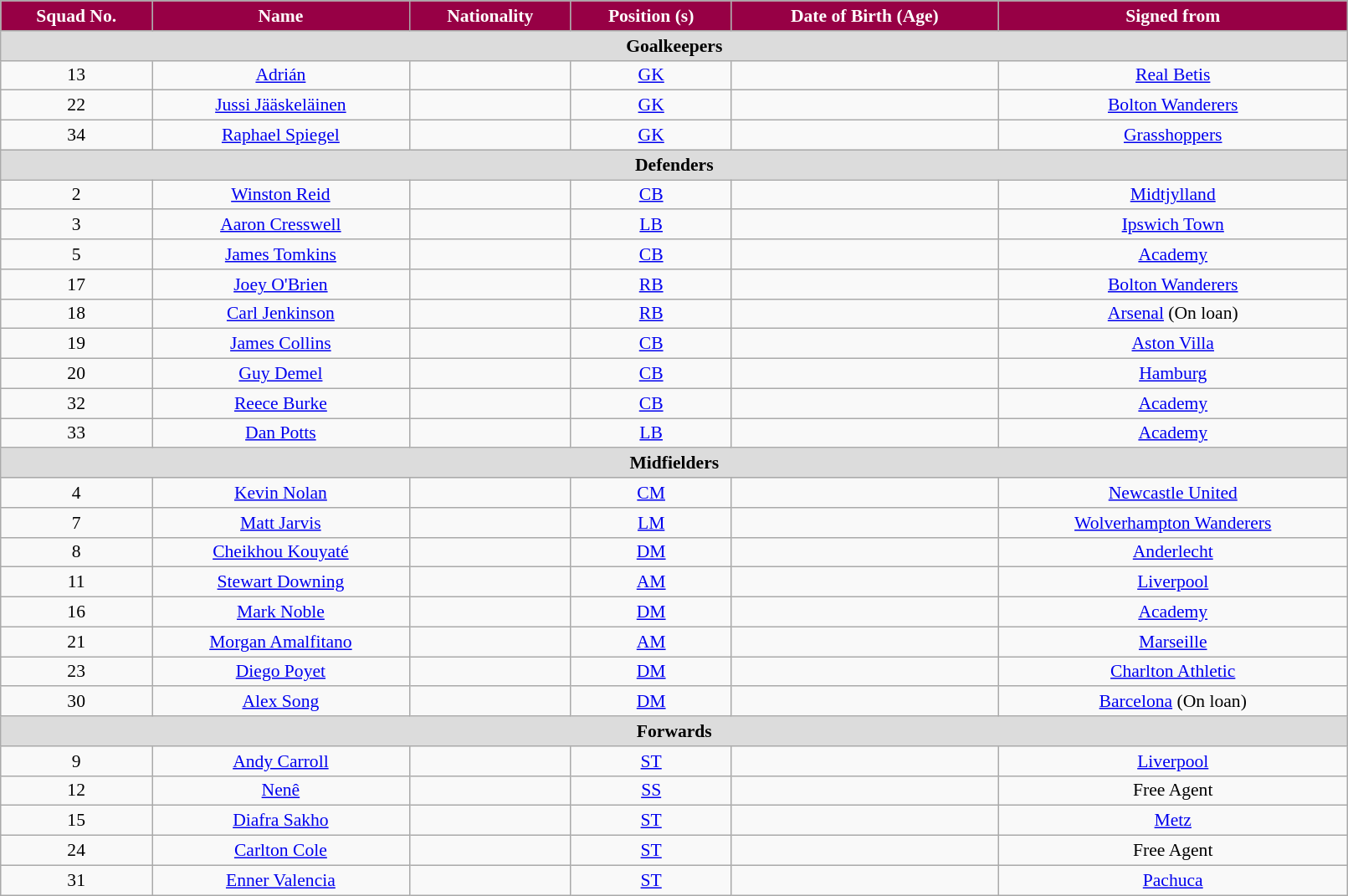<table class="wikitable" style="text-align:center; font-size:90%; width:85%;">
<tr>
<th style="background:#970045; color:white; text-align:center;">Squad No.</th>
<th style="background:#970045; color:white; text-align:center;">Name</th>
<th style="background:#970045; color:white; text-align:center;">Nationality</th>
<th style="background:#970045; color:white; text-align:center;">Position (s)</th>
<th style="background:#970045; color:white; text-align:center;">Date of Birth (Age)</th>
<th style="background:#970045; color:white; text-align:center;">Signed from</th>
</tr>
<tr>
<th colspan="6" style="background:#dcdcdc; text-align:center;">Goalkeepers</th>
</tr>
<tr>
<td>13</td>
<td><a href='#'>Adrián</a></td>
<td></td>
<td><a href='#'>GK</a></td>
<td></td>
<td> <a href='#'>Real Betis</a></td>
</tr>
<tr>
<td>22</td>
<td><a href='#'>Jussi Jääskeläinen</a></td>
<td></td>
<td><a href='#'>GK</a></td>
<td></td>
<td> <a href='#'>Bolton Wanderers</a></td>
</tr>
<tr>
<td>34</td>
<td><a href='#'>Raphael Spiegel</a></td>
<td></td>
<td><a href='#'>GK</a></td>
<td></td>
<td> <a href='#'>Grasshoppers</a></td>
</tr>
<tr>
<th colspan="7" style="background:#dcdcdc; text-align:center;">Defenders</th>
</tr>
<tr>
<td>2</td>
<td><a href='#'>Winston Reid</a></td>
<td></td>
<td><a href='#'>CB</a></td>
<td></td>
<td> <a href='#'>Midtjylland</a></td>
</tr>
<tr>
<td>3</td>
<td><a href='#'>Aaron Cresswell</a></td>
<td></td>
<td><a href='#'>LB</a></td>
<td></td>
<td> <a href='#'>Ipswich Town</a></td>
</tr>
<tr>
<td>5</td>
<td><a href='#'>James Tomkins</a></td>
<td></td>
<td><a href='#'>CB</a></td>
<td></td>
<td> <a href='#'>Academy</a></td>
</tr>
<tr>
<td>17</td>
<td><a href='#'>Joey O'Brien</a></td>
<td></td>
<td><a href='#'>RB</a></td>
<td></td>
<td> <a href='#'>Bolton Wanderers</a></td>
</tr>
<tr>
<td>18</td>
<td><a href='#'>Carl Jenkinson</a></td>
<td></td>
<td><a href='#'>RB</a></td>
<td></td>
<td> <a href='#'>Arsenal</a> (On loan)</td>
</tr>
<tr>
<td>19</td>
<td><a href='#'>James Collins</a></td>
<td></td>
<td><a href='#'>CB</a></td>
<td></td>
<td> <a href='#'>Aston Villa</a></td>
</tr>
<tr>
<td>20</td>
<td><a href='#'>Guy Demel</a></td>
<td></td>
<td><a href='#'>CB</a></td>
<td></td>
<td> <a href='#'>Hamburg</a></td>
</tr>
<tr>
<td>32</td>
<td><a href='#'>Reece Burke</a></td>
<td></td>
<td><a href='#'>CB</a></td>
<td></td>
<td> <a href='#'>Academy</a></td>
</tr>
<tr>
<td>33</td>
<td><a href='#'>Dan Potts</a></td>
<td></td>
<td><a href='#'>LB</a></td>
<td></td>
<td> <a href='#'>Academy</a></td>
</tr>
<tr>
<th colspan="7" style="background:#dcdcdc; text-align:center;">Midfielders</th>
</tr>
<tr>
<td>4</td>
<td><a href='#'>Kevin Nolan</a></td>
<td></td>
<td><a href='#'>CM</a></td>
<td></td>
<td> <a href='#'>Newcastle United</a></td>
</tr>
<tr>
<td>7</td>
<td><a href='#'>Matt Jarvis</a></td>
<td></td>
<td><a href='#'>LM</a></td>
<td></td>
<td> <a href='#'>Wolverhampton Wanderers</a></td>
</tr>
<tr>
<td>8</td>
<td><a href='#'>Cheikhou Kouyaté</a></td>
<td></td>
<td><a href='#'>DM</a></td>
<td></td>
<td> <a href='#'>Anderlecht</a></td>
</tr>
<tr>
<td>11</td>
<td><a href='#'>Stewart Downing</a></td>
<td></td>
<td><a href='#'>AM</a></td>
<td></td>
<td> <a href='#'>Liverpool</a></td>
</tr>
<tr>
<td>16</td>
<td><a href='#'>Mark Noble</a></td>
<td></td>
<td><a href='#'>DM</a></td>
<td></td>
<td> <a href='#'>Academy</a></td>
</tr>
<tr>
<td>21</td>
<td><a href='#'>Morgan Amalfitano</a></td>
<td></td>
<td><a href='#'>AM</a></td>
<td></td>
<td> <a href='#'>Marseille</a></td>
</tr>
<tr>
<td>23</td>
<td><a href='#'>Diego Poyet</a></td>
<td></td>
<td><a href='#'>DM</a></td>
<td></td>
<td> <a href='#'>Charlton Athletic</a></td>
</tr>
<tr>
<td>30</td>
<td><a href='#'>Alex Song</a></td>
<td></td>
<td><a href='#'>DM</a></td>
<td></td>
<td> <a href='#'>Barcelona</a> (On loan)</td>
</tr>
<tr>
<th colspan="6" style="background:#dcdcdc; text-align:center;">Forwards</th>
</tr>
<tr>
<td>9</td>
<td><a href='#'>Andy Carroll</a></td>
<td></td>
<td><a href='#'>ST</a></td>
<td></td>
<td> <a href='#'>Liverpool</a></td>
</tr>
<tr>
<td>12</td>
<td><a href='#'>Nenê</a></td>
<td></td>
<td><a href='#'>SS</a></td>
<td></td>
<td>Free Agent</td>
</tr>
<tr>
<td>15</td>
<td><a href='#'>Diafra Sakho</a></td>
<td></td>
<td><a href='#'>ST</a></td>
<td></td>
<td> <a href='#'>Metz</a></td>
</tr>
<tr>
<td>24</td>
<td><a href='#'>Carlton Cole</a></td>
<td></td>
<td><a href='#'>ST</a></td>
<td></td>
<td>Free Agent</td>
</tr>
<tr>
<td>31</td>
<td><a href='#'>Enner Valencia</a></td>
<td></td>
<td><a href='#'>ST</a></td>
<td></td>
<td> <a href='#'>Pachuca</a></td>
</tr>
</table>
